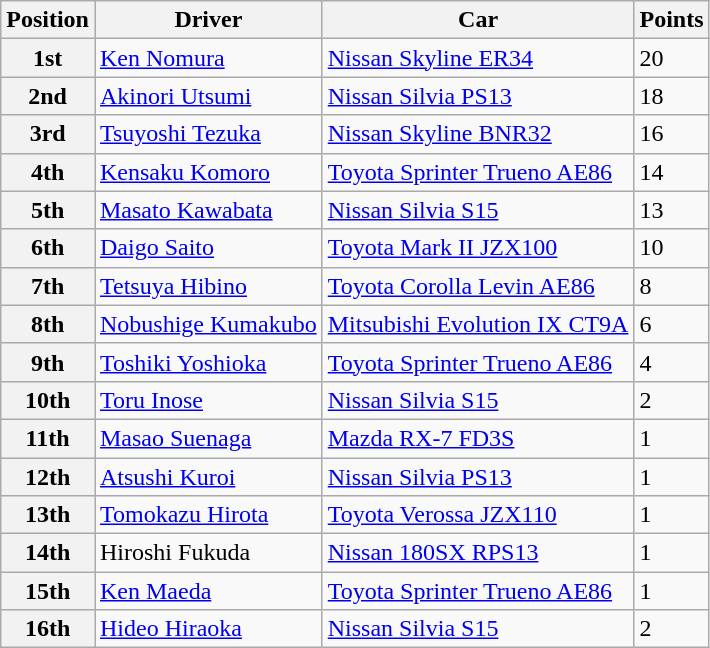<table class="wikitable">
<tr>
<th>Position</th>
<th>Driver</th>
<th>Car</th>
<th>Points</th>
</tr>
<tr>
<th>1st</th>
<td><a href='#'>Ken Nomura</a></td>
<td><a href='#'>Nissan Skyline ER34</a></td>
<td>20</td>
</tr>
<tr>
<th>2nd</th>
<td><a href='#'>Akinori Utsumi</a></td>
<td><a href='#'>Nissan Silvia PS13</a></td>
<td>18</td>
</tr>
<tr>
<th>3rd</th>
<td><a href='#'>Tsuyoshi Tezuka</a></td>
<td><a href='#'>Nissan Skyline BNR32</a></td>
<td>16</td>
</tr>
<tr>
<th>4th</th>
<td><a href='#'>Kensaku Komoro</a></td>
<td><a href='#'>Toyota Sprinter Trueno AE86</a></td>
<td>14</td>
</tr>
<tr>
<th>5th</th>
<td><a href='#'>Masato Kawabata</a></td>
<td><a href='#'>Nissan Silvia S15</a></td>
<td>13</td>
</tr>
<tr>
<th>6th</th>
<td><a href='#'>Daigo Saito</a></td>
<td><a href='#'>Toyota Mark II JZX100</a></td>
<td>10</td>
</tr>
<tr>
<th>7th</th>
<td><a href='#'>Tetsuya Hibino</a></td>
<td><a href='#'>Toyota Corolla Levin AE86</a></td>
<td>8</td>
</tr>
<tr>
<th>8th</th>
<td><a href='#'>Nobushige Kumakubo</a></td>
<td><a href='#'>Mitsubishi Evolution IX CT9A</a></td>
<td>6</td>
</tr>
<tr>
<th>9th</th>
<td><a href='#'>Toshiki Yoshioka</a></td>
<td><a href='#'>Toyota Sprinter Trueno AE86</a></td>
<td>4</td>
</tr>
<tr>
<th>10th</th>
<td><a href='#'>Toru Inose</a></td>
<td><a href='#'>Nissan Silvia S15</a></td>
<td>2</td>
</tr>
<tr>
<th>11th</th>
<td><a href='#'>Masao Suenaga</a></td>
<td><a href='#'>Mazda RX-7 FD3S</a></td>
<td>1</td>
</tr>
<tr>
<th>12th</th>
<td><a href='#'>Atsushi Kuroi</a></td>
<td><a href='#'>Nissan Silvia PS13</a></td>
<td>1</td>
</tr>
<tr>
<th>13th</th>
<td><a href='#'>Tomokazu Hirota</a></td>
<td><a href='#'>Toyota Verossa JZX110</a></td>
<td>1</td>
</tr>
<tr>
<th>14th</th>
<td>Hiroshi Fukuda</td>
<td><a href='#'>Nissan 180SX RPS13</a></td>
<td>1</td>
</tr>
<tr>
<th>15th</th>
<td><a href='#'>Ken Maeda</a></td>
<td><a href='#'>Toyota Sprinter Trueno AE86</a></td>
<td>1</td>
</tr>
<tr>
<th>16th</th>
<td><a href='#'>Hideo Hiraoka</a></td>
<td><a href='#'>Nissan Silvia S15</a></td>
<td>2</td>
</tr>
</table>
